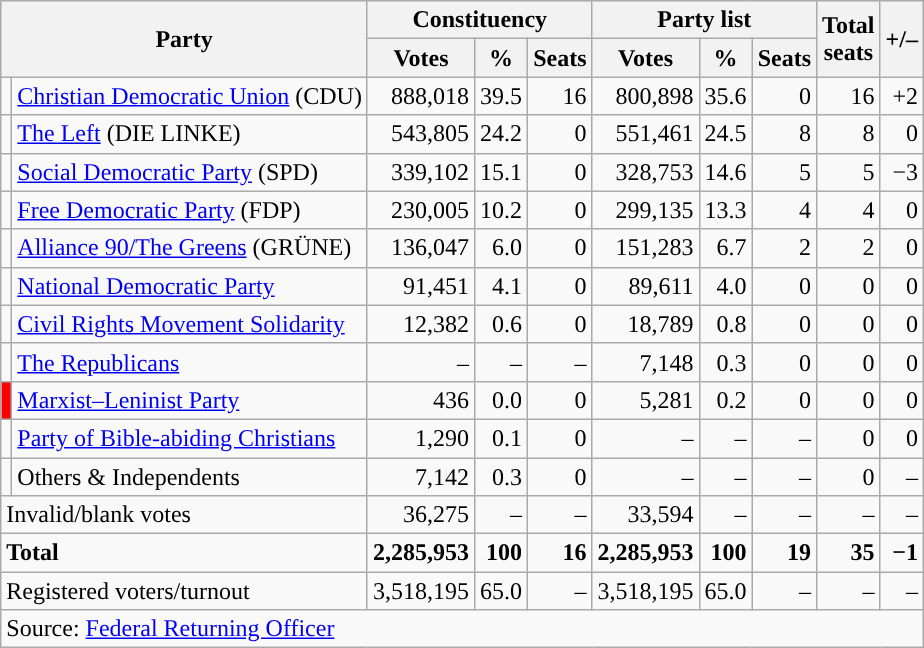<table class="wikitable" style="text-align:right">
<tr>
<th colspan="2" rowspan="2">Party</th>
<th colspan="3">Constituency</th>
<th colspan="3">Party list</th>
<th rowspan="2">Total<br>seats</th>
<th rowspan="2">+/–</th>
</tr>
<tr>
<th>Votes</th>
<th>%</th>
<th>Seats</th>
<th>Votes</th>
<th>%</th>
<th>Seats</th>
</tr>
<tr>
<td></td>
<td align="left"><a href='#'>Christian Democratic Union</a> (CDU)</td>
<td>888,018</td>
<td>39.5</td>
<td>16</td>
<td>800,898</td>
<td>35.6</td>
<td>0</td>
<td>16</td>
<td>+2</td>
</tr>
<tr>
<td></td>
<td align="left"><a href='#'>The Left</a> (DIE LINKE)</td>
<td>543,805</td>
<td>24.2</td>
<td>0</td>
<td>551,461</td>
<td>24.5</td>
<td>8</td>
<td>8</td>
<td>0</td>
</tr>
<tr>
<td></td>
<td align="left"><a href='#'>Social Democratic Party</a> (SPD)</td>
<td>339,102</td>
<td>15.1</td>
<td>0</td>
<td>328,753</td>
<td>14.6</td>
<td>5</td>
<td>5</td>
<td>−3</td>
</tr>
<tr>
<td></td>
<td align="left"><a href='#'>Free Democratic Party</a> (FDP)</td>
<td>230,005</td>
<td>10.2</td>
<td>0</td>
<td>299,135</td>
<td>13.3</td>
<td>4</td>
<td>4</td>
<td>0</td>
</tr>
<tr>
<td></td>
<td align="left"><a href='#'>Alliance 90/The Greens</a> (GRÜNE)</td>
<td>136,047</td>
<td>6.0</td>
<td>0</td>
<td>151,283</td>
<td>6.7</td>
<td>2</td>
<td>2</td>
<td>0</td>
</tr>
<tr>
<td style="background-color:"></td>
<td align="left"><a href='#'>National Democratic Party</a></td>
<td>91,451</td>
<td>4.1</td>
<td>0</td>
<td>89,611</td>
<td>4.0</td>
<td>0</td>
<td>0</td>
<td>0</td>
</tr>
<tr>
<td></td>
<td align="left"><a href='#'>Civil Rights Movement Solidarity</a></td>
<td>12,382</td>
<td>0.6</td>
<td>0</td>
<td>18,789</td>
<td>0.8</td>
<td>0</td>
<td>0</td>
<td>0</td>
</tr>
<tr>
<td style="background-color:"></td>
<td align="left"><a href='#'>The Republicans</a></td>
<td>–</td>
<td>–</td>
<td>–</td>
<td>7,148</td>
<td>0.3</td>
<td>0</td>
<td>0</td>
<td>0</td>
</tr>
<tr>
<td style="background-color:red"></td>
<td align="left"><a href='#'>Marxist–Leninist Party</a></td>
<td>436</td>
<td>0.0</td>
<td>0</td>
<td>5,281</td>
<td>0.2</td>
<td>0</td>
<td>0</td>
<td>0</td>
</tr>
<tr>
<td></td>
<td align="left"><a href='#'>Party of Bible-abiding Christians</a></td>
<td>1,290</td>
<td>0.1</td>
<td>0</td>
<td>–</td>
<td>–</td>
<td>–</td>
<td>0</td>
<td>0</td>
</tr>
<tr>
<td></td>
<td align="left">Others & Independents</td>
<td>7,142</td>
<td>0.3</td>
<td>0</td>
<td>–</td>
<td>–</td>
<td>–</td>
<td>0</td>
<td>–</td>
</tr>
<tr>
<td colspan="2" align="left">Invalid/blank votes</td>
<td>36,275</td>
<td>–</td>
<td>–</td>
<td>33,594</td>
<td>–</td>
<td>–</td>
<td>–</td>
<td>–</td>
</tr>
<tr>
<td colspan="2" align="left"><strong>Total</strong></td>
<td><strong>2,285,953</strong></td>
<td><strong>100</strong></td>
<td><strong>16</strong></td>
<td><strong>2,285,953</strong></td>
<td><strong>100</strong></td>
<td><strong>19</strong></td>
<td><strong>35</strong></td>
<td><strong>−1</strong></td>
</tr>
<tr>
<td colspan="2" align="left">Registered voters/turnout</td>
<td>3,518,195</td>
<td>65.0</td>
<td>–</td>
<td>3,518,195</td>
<td>65.0</td>
<td>–</td>
<td>–</td>
<td>–</td>
</tr>
<tr>
<td colspan="10" align="left">Source: <a href='#'>Federal Returning Officer</a></td>
</tr>
</table>
